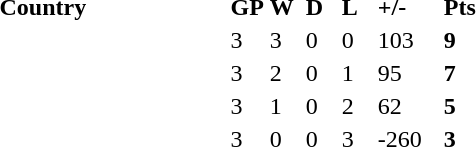<table>
<tr ---->
<td width="150"><strong>Country</strong></td>
<td width="20"><strong>GP</strong></td>
<td width="20"><strong>W</strong></td>
<td width="20"><strong>D</strong></td>
<td width="20"><strong>L</strong></td>
<td width="40"><strong>+/-</strong></td>
<td width="20"><strong>Pts</strong></td>
</tr>
<tr ---->
<td></td>
<td>3</td>
<td>3</td>
<td>0</td>
<td>0</td>
<td>103</td>
<td><strong>9</strong></td>
</tr>
<tr ---->
<td></td>
<td>3</td>
<td>2</td>
<td>0</td>
<td>1</td>
<td>95</td>
<td><strong>7</strong></td>
</tr>
<tr ---->
<td></td>
<td>3</td>
<td>1</td>
<td>0</td>
<td>2</td>
<td>62</td>
<td><strong>5</strong></td>
</tr>
<tr ---->
<td></td>
<td>3</td>
<td>0</td>
<td>0</td>
<td>3</td>
<td>-260</td>
<td><strong>3</strong></td>
</tr>
</table>
